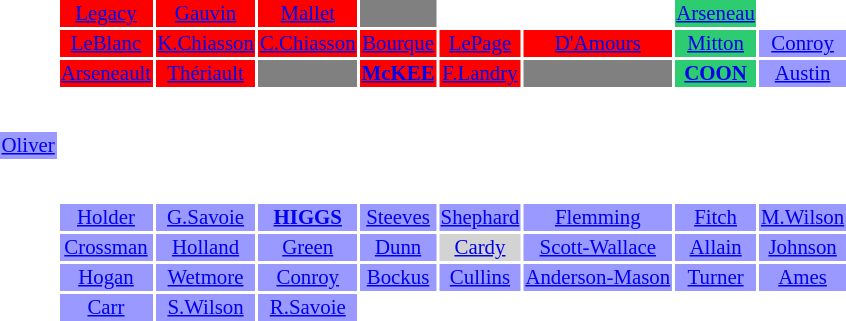<table style="text-align:center;font-size:87%;" cellpadding="1px">
<tr>
<td></td>
<td bgcolor=FF0000><a href='#'>Legacy</a></td>
<td bgcolor=FF0000><a href='#'>Gauvin</a></td>
<td bgcolor=FF0000><a href='#'>Mallet</a></td>
<td bgcolor=grey></td>
<td></td>
<td></td>
<td bgcolor=#2ECC71><a href='#'>Arseneau</a></td>
<td></td>
<td></td>
</tr>
<tr>
<td></td>
<td bgcolor=FF0000><a href='#'>LeBlanc</a></td>
<td bgcolor=FF0000><a href='#'>K.Chiasson</a></td>
<td bgcolor=FF0000><a href='#'>C.Chiasson</a></td>
<td bgcolor=FF0000><a href='#'>Bourque</a></td>
<td bgcolor=FF0000><a href='#'>LePage</a></td>
<td bgcolor=FF0000><a href='#'>D'Amours</a></td>
<td bgcolor=#2ECC71><a href='#'>Mitton</a></td>
<td bgcolor=#9999ff><a href='#'>Conroy</a></td>
<td></td>
</tr>
<tr>
<td></td>
<td bgcolor=FF0000><a href='#'>Arseneault</a></td>
<td bgcolor=FF0000><a href='#'>Thériault</a></td>
<td bgcolor=grey></td>
<td bgcolor=FF0000><a href='#'><strong>McKEE</strong></a></td>
<td bgcolor=FF0000><a href='#'>F.Landry</a></td>
<td bgcolor=grey></td>
<td bgcolor=#2ECC71><a href='#'><strong>COON</strong></a></td>
<td bgcolor=#9999ff><a href='#'>Austin</a></td>
</tr>
<tr>
<td style="padding-top: 25px"></td>
</tr>
<tr>
<td bgcolor=#9999ff><a href='#'>Oliver</a></td>
</tr>
<tr>
<td style="padding-top: 25px"></td>
</tr>
<tr>
<td></td>
<td bgcolor=#9999ff><a href='#'>Holder</a></td>
<td bgcolor=#9999ff><a href='#'>G.Savoie</a></td>
<td bgcolor=#9999ff><a href='#'><strong>HIGGS</strong></a></td>
<td bgcolor=#9999ff><a href='#'>Steeves</a></td>
<td bgcolor=#9999ff><a href='#'>Shephard</a></td>
<td bgcolor=#9999ff><a href='#'>Flemming</a></td>
<td bgcolor=#9999ff><a href='#'>Fitch</a></td>
<td bgcolor=#9999ff><a href='#'>M.Wilson</a></td>
</tr>
<tr>
<td></td>
<td bgcolor=#9999ff><a href='#'>Crossman</a></td>
<td bgcolor=#9999ff><a href='#'>Holland</a></td>
<td bgcolor=#9999ff><a href='#'>Green</a></td>
<td bgcolor=#9999ff><a href='#'>Dunn</a></td>
<td bgcolor=lightgrey><a href='#'>Cardy</a></td>
<td bgcolor=#9999ff><a href='#'>Scott-Wallace</a></td>
<td bgcolor=#9999ff><a href='#'>Allain</a></td>
<td bgcolor=#9999ff><a href='#'>Johnson</a></td>
</tr>
<tr>
<td></td>
<td bgcolor=#9999ff><a href='#'>Hogan</a></td>
<td bgcolor=#9999ff><a href='#'>Wetmore</a></td>
<td bgcolor=#9999ff><a href='#'>Conroy</a></td>
<td bgcolor=#9999ff><a href='#'>Bockus</a></td>
<td bgcolor=#9999ff><a href='#'>Cullins</a></td>
<td bgcolor=#9999ff><a href='#'>Anderson-Mason</a></td>
<td bgcolor=#9999ff><a href='#'>Turner</a></td>
<td bgcolor=#9999ff><a href='#'>Ames</a></td>
</tr>
<tr>
<td></td>
<td bgcolor=#9999ff><a href='#'>Carr</a></td>
<td bgcolor=#9999ff><a href='#'>S.Wilson</a></td>
<td bgcolor=#9999ff><a href='#'>R.Savoie</a></td>
</tr>
</table>
